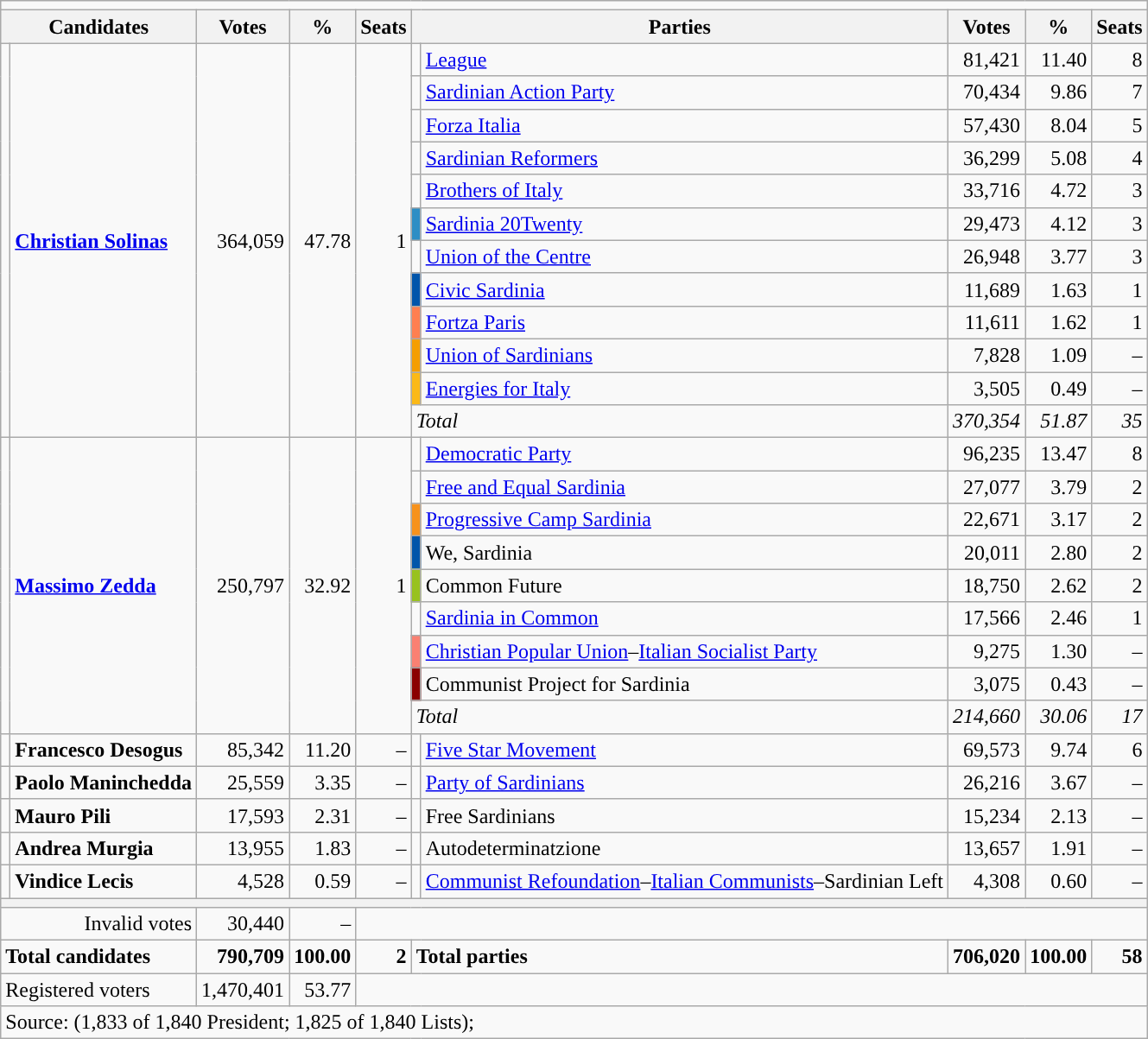<table class="wikitable" style=text-align:right>
<tr>
<td colspan="10"></td>
</tr>
<tr>
<th colspan="2">Candidates</th>
<th>Votes</th>
<th>%</th>
<th>Seats</th>
<th colspan="2">Parties</th>
<th>Votes</th>
<th>%</th>
<th>Seats</th>
</tr>
<tr>
<td rowspan="12"></td>
<td rowspan="12" align="left"><strong><a href='#'>Christian Solinas</a></strong></td>
<td rowspan="12">364,059</td>
<td rowspan="12">47.78</td>
<td rowspan="12">1</td>
<td></td>
<td align="left"><a href='#'>League</a></td>
<td>81,421</td>
<td>11.40</td>
<td>8</td>
</tr>
<tr>
<td></td>
<td align="left"><a href='#'>Sardinian Action Party</a></td>
<td>70,434</td>
<td>9.86</td>
<td>7</td>
</tr>
<tr>
<td></td>
<td align="left"><a href='#'>Forza Italia</a></td>
<td>57,430</td>
<td>8.04</td>
<td>5</td>
</tr>
<tr>
<td></td>
<td align="left"><a href='#'>Sardinian Reformers</a></td>
<td>36,299</td>
<td>5.08</td>
<td>4</td>
</tr>
<tr>
<td></td>
<td align="left"><a href='#'>Brothers of Italy</a></td>
<td>33,716</td>
<td>4.72</td>
<td>3</td>
</tr>
<tr>
<td bgcolor="#2d8ec5"></td>
<td align="left"><a href='#'>Sardinia 20Twenty</a></td>
<td>29,473</td>
<td>4.12</td>
<td>3</td>
</tr>
<tr>
<td></td>
<td align="left"><a href='#'>Union of the Centre</a></td>
<td>26,948</td>
<td>3.77</td>
<td>3</td>
</tr>
<tr>
<td bgcolor="#0055AB"></td>
<td align="left"><a href='#'>Civic Sardinia</a></td>
<td>11,689</td>
<td>1.63</td>
<td>1</td>
</tr>
<tr>
<td bgcolor="#FF7F50"></td>
<td align="left"><a href='#'>Fortza Paris</a></td>
<td>11,611</td>
<td>1.62</td>
<td>1</td>
</tr>
<tr>
<td bgcolor="#F59E00"></td>
<td align="left"><a href='#'>Union of Sardinians</a></td>
<td>7,828</td>
<td>1.09</td>
<td>–</td>
</tr>
<tr>
<td bgcolor="#FBB917"></td>
<td align="left"><a href='#'>Energies for Italy</a></td>
<td>3,505</td>
<td>0.49</td>
<td>–</td>
</tr>
<tr>
<td colspan="2" align="left"><em>Total</em></td>
<td><em>370,354</em></td>
<td><em>51.87</em></td>
<td><em>35</em></td>
</tr>
<tr>
<td rowspan="9"></td>
<td rowspan="9" align="left"><strong><a href='#'>Massimo Zedda</a></strong></td>
<td rowspan="9">250,797</td>
<td rowspan="9">32.92</td>
<td rowspan="9">1</td>
<td></td>
<td align="left"><a href='#'>Democratic Party</a></td>
<td>96,235</td>
<td>13.47</td>
<td>8</td>
</tr>
<tr>
<td style="background-color:"></td>
<td align="left"><a href='#'>Free and Equal Sardinia</a></td>
<td>27,077</td>
<td>3.79</td>
<td>2</td>
</tr>
<tr>
<td bgcolor=F7921C></td>
<td align="left"><a href='#'>Progressive Camp Sardinia</a></td>
<td>22,671</td>
<td>3.17</td>
<td>2</td>
</tr>
<tr>
<td style="background-color:#0055AA"></td>
<td align="left">We, Sardinia</td>
<td>20,011</td>
<td>2.80</td>
<td>2</td>
</tr>
<tr>
<td bgcolor="#98c21f"></td>
<td align="left">Common Future</td>
<td>18,750</td>
<td>2.62</td>
<td>2</td>
</tr>
<tr>
<td></td>
<td align="left"><a href='#'>Sardinia in Common</a></td>
<td>17,566</td>
<td>2.46</td>
<td>1</td>
</tr>
<tr>
<td bgcolor="salmon"></td>
<td align="left"><a href='#'>Christian Popular Union</a>–<a href='#'>Italian Socialist Party</a></td>
<td>9,275</td>
<td>1.30</td>
<td>–</td>
</tr>
<tr>
<td bgcolor="#8B0000"></td>
<td align="left">Communist Project for Sardinia</td>
<td>3,075</td>
<td>0.43</td>
<td>–</td>
</tr>
<tr>
<td colspan="2" align="left"><em>Total</em></td>
<td><em>214,660</em></td>
<td><em>30.06</em></td>
<td><em>17</em></td>
</tr>
<tr>
<td style="background-color:"></td>
<td align="left"><strong>Francesco Desogus</strong></td>
<td>85,342</td>
<td>11.20</td>
<td>–</td>
<td style="background-color:"></td>
<td align="left"><a href='#'>Five Star Movement</a></td>
<td>69,573</td>
<td>9.74</td>
<td>6</td>
</tr>
<tr>
<td style="background-color:"></td>
<td align="left"><strong>Paolo Maninchedda</strong></td>
<td>25,559</td>
<td>3.35</td>
<td>–</td>
<td style="background-color:"></td>
<td align="left"><a href='#'>Party of Sardinians</a></td>
<td>26,216</td>
<td>3.67</td>
<td>–</td>
</tr>
<tr>
<td style="background-color:"></td>
<td align="left"><strong>Mauro Pili</strong></td>
<td>17,593</td>
<td>2.31</td>
<td>–</td>
<td style="background-color:"></td>
<td align="left">Free Sardinians</td>
<td>15,234</td>
<td>2.13</td>
<td>–</td>
</tr>
<tr>
<td style="background-color:"></td>
<td align="left"><strong>Andrea Murgia</strong></td>
<td>13,955</td>
<td>1.83</td>
<td>–</td>
<td style="background-color:"></td>
<td align="left">Autodeterminatzione</td>
<td>13,657</td>
<td>1.91</td>
<td>–</td>
</tr>
<tr>
<td style="background-color:"></td>
<td align="left"><strong>Vindice Lecis</strong></td>
<td>4,528</td>
<td>0.59</td>
<td>–</td>
<td style="background-color:"></td>
<td align="left"><a href='#'>Communist Refoundation</a>–<a href='#'>Italian Communists</a>–Sardinian Left</td>
<td>4,308</td>
<td>0.60</td>
<td>–</td>
</tr>
<tr>
<th colspan="10"></th>
</tr>
<tr>
<td colspan="2">Invalid votes</td>
<td align=right>30,440</td>
<td align=right>–</td>
<td colspan="6"></td>
</tr>
<tr>
<td colspan="2" align=left><strong>Total candidates</strong></td>
<td><strong>790,709</strong></td>
<td><strong>100.00</strong></td>
<td><strong>2</strong></td>
<td colspan="2" align=left><strong>Total parties</strong></td>
<td><strong>706,020</strong></td>
<td><strong>100.00</strong></td>
<td><strong>58</strong></td>
</tr>
<tr>
<td colspan="2" align=left>Registered voters</td>
<td>1,470,401</td>
<td>53.77</td>
<td colspan=6></td>
</tr>
<tr>
<td colspan="11" align=left>Source:   (1,833 of 1,840 President; 1,825 of 1,840 Lists); </td>
</tr>
</table>
